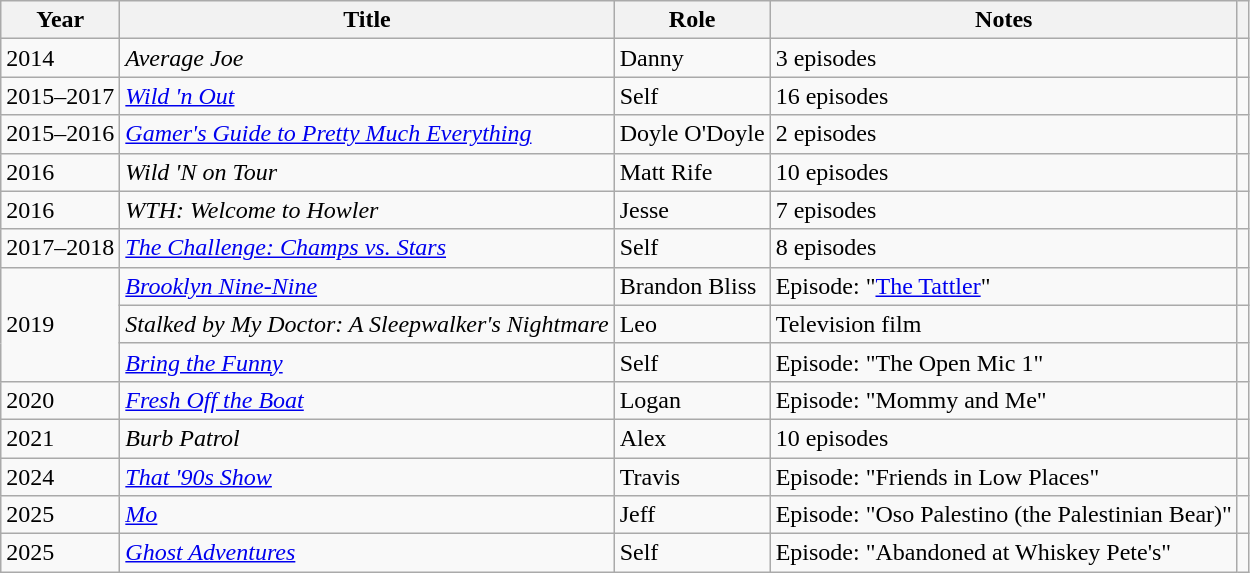<table class="wikitable sortable">
<tr>
<th>Year</th>
<th>Title</th>
<th>Role</th>
<th class=unsortable>Notes</th>
<th class=unsortable></th>
</tr>
<tr>
<td>2014</td>
<td><em>Average Joe</em></td>
<td>Danny</td>
<td>3 episodes</td>
<td></td>
</tr>
<tr>
<td>2015–2017</td>
<td><em><a href='#'>Wild 'n Out</a></em></td>
<td>Self</td>
<td>16 episodes</td>
<td></td>
</tr>
<tr>
<td>2015–2016</td>
<td><em><a href='#'>Gamer's Guide to Pretty Much Everything</a></em></td>
<td>Doyle O'Doyle</td>
<td>2 episodes</td>
<td></td>
</tr>
<tr>
<td>2016</td>
<td><em>Wild 'N on Tour</em></td>
<td>Matt Rife</td>
<td>10 episodes</td>
<td></td>
</tr>
<tr>
<td>2016</td>
<td><em>WTH: Welcome to Howler</em></td>
<td>Jesse</td>
<td>7 episodes</td>
<td></td>
</tr>
<tr>
<td>2017–2018</td>
<td><em><a href='#'>The Challenge: Champs vs. Stars</a></em></td>
<td>Self</td>
<td>8 episodes</td>
<td></td>
</tr>
<tr>
<td rowspan="3">2019</td>
<td><em><a href='#'>Brooklyn Nine-Nine</a></em></td>
<td>Brandon Bliss</td>
<td>Episode: "<a href='#'>The Tattler</a>"</td>
<td></td>
</tr>
<tr>
<td><em>Stalked by My Doctor: A Sleepwalker's Nightmare</em></td>
<td>Leo</td>
<td>Television film</td>
<td></td>
</tr>
<tr>
<td><em><a href='#'>Bring the Funny</a></em></td>
<td>Self</td>
<td>Episode: "The Open Mic 1"</td>
<td></td>
</tr>
<tr>
<td>2020</td>
<td><em><a href='#'>Fresh Off the Boat</a></em></td>
<td>Logan</td>
<td>Episode: "Mommy and Me"</td>
<td></td>
</tr>
<tr>
<td>2021</td>
<td><em>Burb Patrol</em></td>
<td>Alex</td>
<td>10 episodes</td>
<td></td>
</tr>
<tr>
<td>2024</td>
<td><em><a href='#'>That '90s Show</a></em></td>
<td>Travis</td>
<td>Episode: "Friends in Low Places"</td>
<td></td>
</tr>
<tr>
<td>2025</td>
<td><em><a href='#'>Mo</a></em></td>
<td>Jeff</td>
<td>Episode: "Oso Palestino (the Palestinian Bear)"</td>
<td></td>
</tr>
<tr>
<td>2025</td>
<td><em><a href='#'>Ghost Adventures</a></em></td>
<td>Self</td>
<td>Episode: "Abandoned at Whiskey Pete's"</td>
<td></td>
</tr>
</table>
